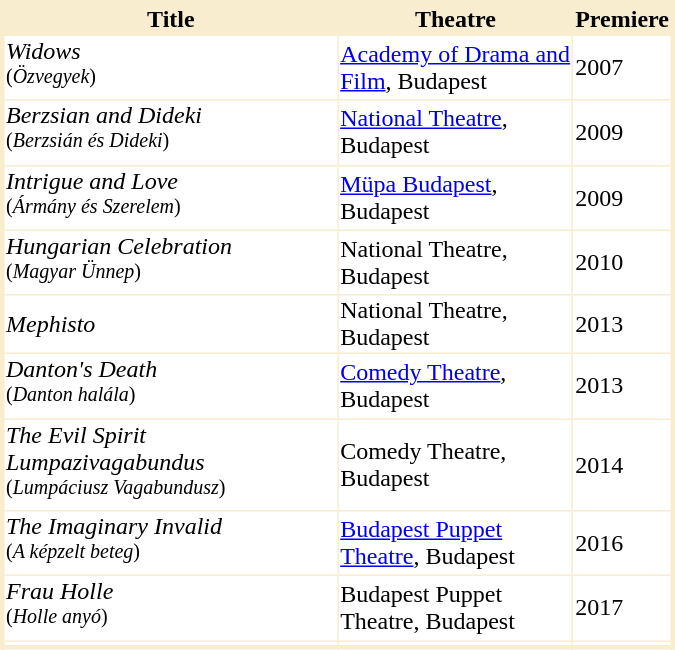<table class="sortable" border=1 style="border-collapse: collapse; border-style: solid; border-width: medium; border-color: #f9edd0;" width="450px">
<tr style="background:#f9edd0;">
<th width="50%">Title</th>
<th width="35%">Theatre</th>
<th width="10%">Premiere</th>
</tr>
<tr>
<td><em>Widows</em><br><sup>(<em>Özvegyek</em>)</sup></td>
<td><a href='#'>Academy of Drama and Film</a>, Budapest</td>
<td>2007</td>
</tr>
<tr>
<td><em>Berzsian and Dideki</em><br><sup>(<em>Berzsián és Dideki</em>)</sup></td>
<td><a href='#'>National Theatre</a>, Budapest</td>
<td>2009</td>
</tr>
<tr>
<td><em>Intrigue and Love</em><br><sup>(<em>Ármány és Szerelem</em>)</sup></td>
<td><a href='#'>Müpa Budapest</a>, Budapest</td>
<td>2009</td>
</tr>
<tr>
<td><em>Hungarian Celebration</em><br><sup>(<em>Magyar Ünnep</em>)</sup></td>
<td>National Theatre, Budapest</td>
<td>2010</td>
</tr>
<tr>
<td><em>Mephisto</em></td>
<td>National Theatre, Budapest</td>
<td>2013</td>
</tr>
<tr>
<td><em>Danton's Death</em><br><sup>(<em>Danton halála</em>)</sup></td>
<td><a href='#'>Comedy Theatre</a>, Budapest</td>
<td>2013</td>
</tr>
<tr>
<td><em>The Evil Spirit Lumpazivagabundus</em><br><sup>(<em>Lumpáciusz Vagabundusz</em>)</sup></td>
<td>Comedy Theatre, Budapest</td>
<td>2014</td>
</tr>
<tr>
<td><em>The Imaginary Invalid</em><br><sup>(<em>A képzelt beteg</em>)</sup></td>
<td><a href='#'>Budapest Puppet Theatre</a>, Budapest</td>
<td>2016</td>
</tr>
<tr>
<td><em>Frau Holle</em><br><sup>(<em>Holle anyó</em>)</sup></td>
<td>Budapest Puppet Theatre, Budapest</td>
<td>2017</td>
</tr>
<tr>
<td></td>
<td></td>
<td></td>
</tr>
</table>
